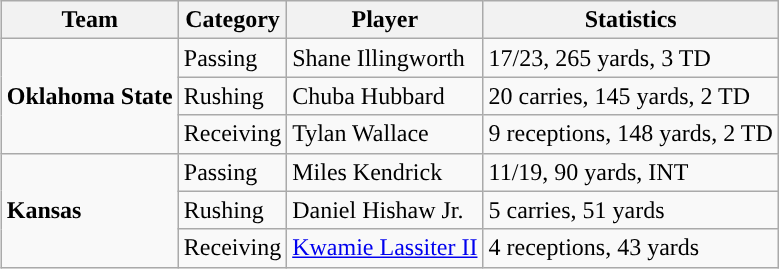<table class="wikitable" style="float: right;">
<tr>
<th>Team</th>
<th>Category</th>
<th>Player</th>
<th>Statistics</th>
</tr>
<tr>
<td rowspan=3><strong>Oklahoma State</strong></td>
<td>Passing</td>
<td>Shane Illingworth</td>
<td>17/23, 265 yards, 3 TD</td>
</tr>
<tr>
<td>Rushing</td>
<td>Chuba Hubbard</td>
<td>20 carries, 145 yards, 2 TD</td>
</tr>
<tr>
<td>Receiving</td>
<td>Tylan Wallace</td>
<td>9 receptions, 148 yards, 2 TD</td>
</tr>
<tr>
<td rowspan=3><strong>Kansas</strong></td>
<td>Passing</td>
<td>Miles Kendrick</td>
<td>11/19, 90 yards, INT</td>
</tr>
<tr>
<td>Rushing</td>
<td>Daniel Hishaw Jr.</td>
<td>5 carries, 51 yards</td>
</tr>
<tr>
<td>Receiving</td>
<td><a href='#'>Kwamie Lassiter II</a></td>
<td>4 receptions, 43 yards</td>
</tr>
</table>
